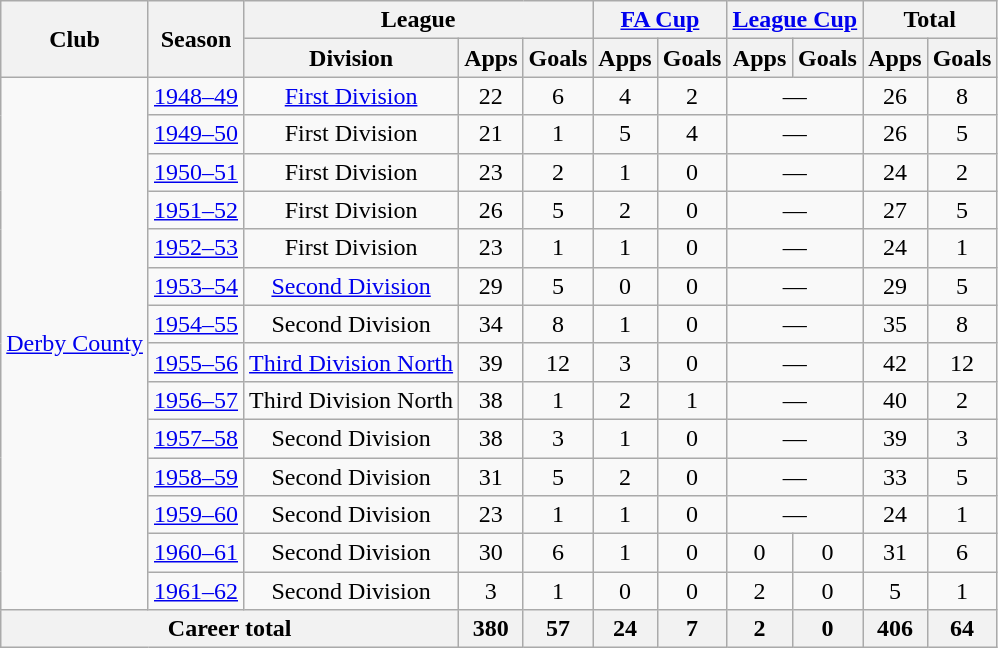<table class="wikitable" style="text-align: center;">
<tr>
<th rowspan="2">Club</th>
<th rowspan="2">Season</th>
<th colspan="3">League</th>
<th colspan="2"><a href='#'>FA Cup</a></th>
<th colspan="2"><a href='#'>League Cup</a></th>
<th colspan="2">Total</th>
</tr>
<tr>
<th>Division</th>
<th>Apps</th>
<th>Goals</th>
<th>Apps</th>
<th>Goals</th>
<th>Apps</th>
<th>Goals</th>
<th>Apps</th>
<th>Goals</th>
</tr>
<tr>
<td rowspan=14><a href='#'>Derby County</a></td>
<td><a href='#'>1948–49</a></td>
<td><a href='#'>First Division</a></td>
<td>22</td>
<td>6</td>
<td>4</td>
<td>2</td>
<td colspan=2>—</td>
<td>26</td>
<td>8</td>
</tr>
<tr>
<td><a href='#'>1949–50</a></td>
<td>First Division</td>
<td>21</td>
<td>1</td>
<td>5</td>
<td>4</td>
<td colspan=2>—</td>
<td>26</td>
<td>5</td>
</tr>
<tr>
<td><a href='#'>1950–51</a></td>
<td>First Division</td>
<td>23</td>
<td>2</td>
<td>1</td>
<td>0</td>
<td colspan=2>—</td>
<td>24</td>
<td>2</td>
</tr>
<tr>
<td><a href='#'>1951–52</a></td>
<td>First Division</td>
<td>26</td>
<td>5</td>
<td>2</td>
<td>0</td>
<td colspan=2>—</td>
<td>27</td>
<td>5</td>
</tr>
<tr>
<td><a href='#'>1952–53</a></td>
<td>First Division</td>
<td>23</td>
<td>1</td>
<td>1</td>
<td>0</td>
<td colspan=2>—</td>
<td>24</td>
<td>1</td>
</tr>
<tr>
<td><a href='#'>1953–54</a></td>
<td><a href='#'>Second Division</a></td>
<td>29</td>
<td>5</td>
<td>0</td>
<td>0</td>
<td colspan=2>—</td>
<td>29</td>
<td>5</td>
</tr>
<tr>
<td><a href='#'>1954–55</a></td>
<td>Second Division</td>
<td>34</td>
<td>8</td>
<td>1</td>
<td>0</td>
<td colspan=2>—</td>
<td>35</td>
<td>8</td>
</tr>
<tr>
<td><a href='#'>1955–56</a></td>
<td><a href='#'>Third Division North</a></td>
<td>39</td>
<td>12</td>
<td>3</td>
<td>0</td>
<td colspan=2>—</td>
<td>42</td>
<td>12</td>
</tr>
<tr>
<td><a href='#'>1956–57</a></td>
<td>Third Division North</td>
<td>38</td>
<td>1</td>
<td>2</td>
<td>1</td>
<td colspan=2>—</td>
<td>40</td>
<td>2</td>
</tr>
<tr>
<td><a href='#'>1957–58</a></td>
<td>Second Division</td>
<td>38</td>
<td>3</td>
<td>1</td>
<td>0</td>
<td colspan=2>—</td>
<td>39</td>
<td>3</td>
</tr>
<tr>
<td><a href='#'>1958–59</a></td>
<td>Second Division</td>
<td>31</td>
<td>5</td>
<td>2</td>
<td>0</td>
<td colspan=2>—</td>
<td>33</td>
<td>5</td>
</tr>
<tr>
<td><a href='#'>1959–60</a></td>
<td>Second Division</td>
<td>23</td>
<td>1</td>
<td>1</td>
<td>0</td>
<td colspan=2>—</td>
<td>24</td>
<td>1</td>
</tr>
<tr>
<td><a href='#'>1960–61</a></td>
<td>Second Division</td>
<td>30</td>
<td>6</td>
<td>1</td>
<td>0</td>
<td>0</td>
<td>0</td>
<td>31</td>
<td>6</td>
</tr>
<tr>
<td><a href='#'>1961–62</a></td>
<td>Second Division</td>
<td>3</td>
<td>1</td>
<td>0</td>
<td>0</td>
<td>2</td>
<td>0</td>
<td>5</td>
<td>1</td>
</tr>
<tr>
<th colspan="3">Career total</th>
<th>380</th>
<th>57</th>
<th>24</th>
<th>7</th>
<th>2</th>
<th>0</th>
<th>406</th>
<th>64</th>
</tr>
</table>
